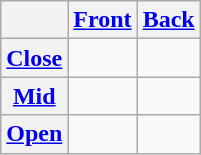<table class="wikitable" style="text-align: center;">
<tr>
<th></th>
<th><a href='#'>Front</a></th>
<th><a href='#'>Back</a></th>
</tr>
<tr>
<th><a href='#'>Close</a></th>
<td></td>
<td></td>
</tr>
<tr>
<th><a href='#'>Mid</a></th>
<td></td>
<td></td>
</tr>
<tr>
<th><a href='#'>Open</a></th>
<td></td>
<td></td>
</tr>
</table>
